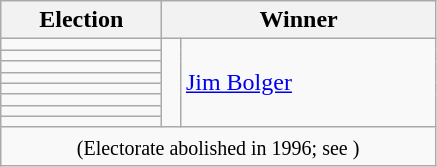<table class=wikitable>
<tr>
<th width=100>Election</th>
<th width=175 colspan=2>Winner</th>
</tr>
<tr>
<td></td>
<td rowspan=8 width=5 bgcolor=></td>
<td rowspan=8><a href='#'>Jim Bolger</a></td>
</tr>
<tr>
<td></td>
</tr>
<tr>
<td></td>
</tr>
<tr>
<td></td>
</tr>
<tr>
<td></td>
</tr>
<tr>
<td></td>
</tr>
<tr>
<td></td>
</tr>
<tr>
<td></td>
</tr>
<tr>
<td colspan=3 align=center><small>(Electorate abolished in 1996; see )</small></td>
</tr>
</table>
